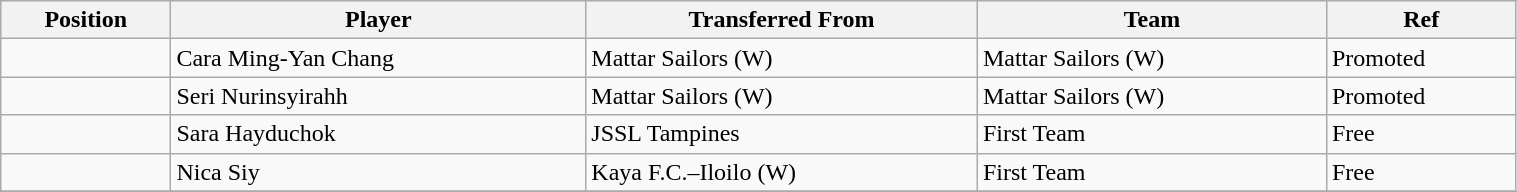<table class="wikitable sortable" style="width:80%; text-align:center; font-size:100%; text-align:left;">
<tr>
<th>Position</th>
<th>Player</th>
<th>Transferred From</th>
<th>Team</th>
<th>Ref</th>
</tr>
<tr>
<td></td>
<td> Cara Ming-Yan Chang</td>
<td> Mattar Sailors (W)</td>
<td>Mattar Sailors (W)</td>
<td>Promoted</td>
</tr>
<tr>
<td></td>
<td> Seri Nurinsyirahh</td>
<td> Mattar Sailors (W)</td>
<td>Mattar Sailors (W)</td>
<td>Promoted</td>
</tr>
<tr>
<td></td>
<td> Sara Hayduchok</td>
<td> JSSL Tampines</td>
<td>First Team</td>
<td>Free </td>
</tr>
<tr>
<td></td>
<td> Nica Siy</td>
<td> Kaya F.C.–Iloilo (W)</td>
<td>First Team</td>
<td>Free </td>
</tr>
<tr>
</tr>
</table>
